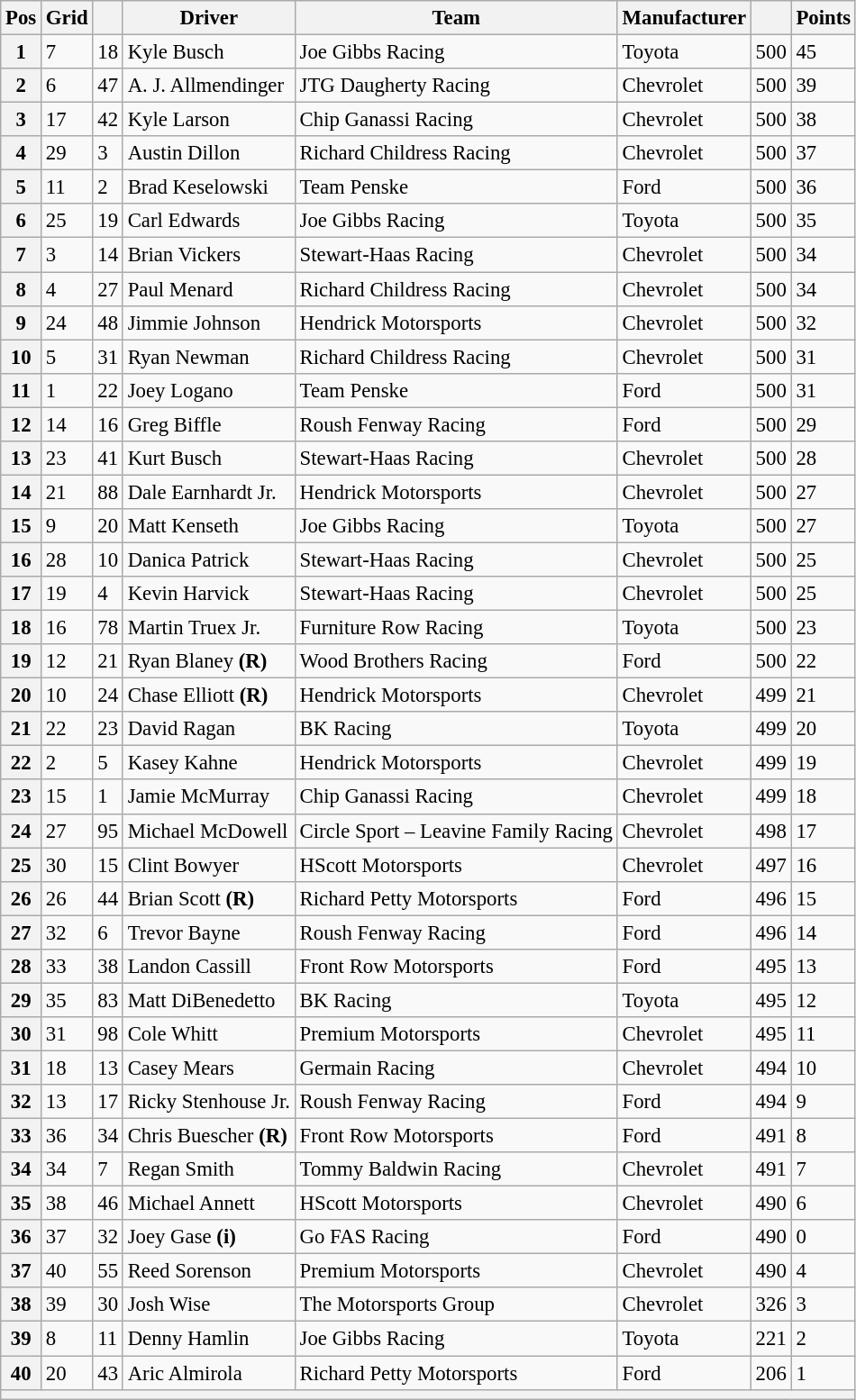<table class="wikitable" style="font-size:95%">
<tr>
<th>Pos</th>
<th>Grid</th>
<th></th>
<th>Driver</th>
<th>Team</th>
<th>Manufacturer</th>
<th></th>
<th>Points</th>
</tr>
<tr>
<th>1</th>
<td>7</td>
<td>18</td>
<td>Kyle Busch</td>
<td>Joe Gibbs Racing</td>
<td>Toyota</td>
<td>500</td>
<td>45</td>
</tr>
<tr>
<th>2</th>
<td>6</td>
<td>47</td>
<td>A. J. Allmendinger</td>
<td>JTG Daugherty Racing</td>
<td>Chevrolet</td>
<td>500</td>
<td>39</td>
</tr>
<tr>
<th>3</th>
<td>17</td>
<td>42</td>
<td>Kyle Larson</td>
<td>Chip Ganassi Racing</td>
<td>Chevrolet</td>
<td>500</td>
<td>38</td>
</tr>
<tr>
<th>4</th>
<td>29</td>
<td>3</td>
<td>Austin Dillon</td>
<td>Richard Childress Racing</td>
<td>Chevrolet</td>
<td>500</td>
<td>37</td>
</tr>
<tr>
<th>5</th>
<td>11</td>
<td>2</td>
<td>Brad Keselowski</td>
<td>Team Penske</td>
<td>Ford</td>
<td>500</td>
<td>36</td>
</tr>
<tr>
<th>6</th>
<td>25</td>
<td>19</td>
<td>Carl Edwards</td>
<td>Joe Gibbs Racing</td>
<td>Toyota</td>
<td>500</td>
<td>35</td>
</tr>
<tr>
<th>7</th>
<td>3</td>
<td>14</td>
<td>Brian Vickers</td>
<td>Stewart-Haas Racing</td>
<td>Chevrolet</td>
<td>500</td>
<td>34</td>
</tr>
<tr>
<th>8</th>
<td>4</td>
<td>27</td>
<td>Paul Menard</td>
<td>Richard Childress Racing</td>
<td>Chevrolet</td>
<td>500</td>
<td>34</td>
</tr>
<tr>
<th>9</th>
<td>24</td>
<td>48</td>
<td>Jimmie Johnson</td>
<td>Hendrick Motorsports</td>
<td>Chevrolet</td>
<td>500</td>
<td>32</td>
</tr>
<tr>
<th>10</th>
<td>5</td>
<td>31</td>
<td>Ryan Newman</td>
<td>Richard Childress Racing</td>
<td>Chevrolet</td>
<td>500</td>
<td>31</td>
</tr>
<tr>
<th>11</th>
<td>1</td>
<td>22</td>
<td>Joey Logano</td>
<td>Team Penske</td>
<td>Ford</td>
<td>500</td>
<td>31</td>
</tr>
<tr>
<th>12</th>
<td>14</td>
<td>16</td>
<td>Greg Biffle</td>
<td>Roush Fenway Racing</td>
<td>Ford</td>
<td>500</td>
<td>29</td>
</tr>
<tr>
<th>13</th>
<td>23</td>
<td>41</td>
<td>Kurt Busch</td>
<td>Stewart-Haas Racing</td>
<td>Chevrolet</td>
<td>500</td>
<td>28</td>
</tr>
<tr>
<th>14</th>
<td>21</td>
<td>88</td>
<td>Dale Earnhardt Jr.</td>
<td>Hendrick Motorsports</td>
<td>Chevrolet</td>
<td>500</td>
<td>27</td>
</tr>
<tr>
<th>15</th>
<td>9</td>
<td>20</td>
<td>Matt Kenseth</td>
<td>Joe Gibbs Racing</td>
<td>Toyota</td>
<td>500</td>
<td>27</td>
</tr>
<tr>
<th>16</th>
<td>28</td>
<td>10</td>
<td>Danica Patrick</td>
<td>Stewart-Haas Racing</td>
<td>Chevrolet</td>
<td>500</td>
<td>25</td>
</tr>
<tr>
<th>17</th>
<td>19</td>
<td>4</td>
<td>Kevin Harvick</td>
<td>Stewart-Haas Racing</td>
<td>Chevrolet</td>
<td>500</td>
<td>25</td>
</tr>
<tr>
<th>18</th>
<td>16</td>
<td>78</td>
<td>Martin Truex Jr.</td>
<td>Furniture Row Racing</td>
<td>Toyota</td>
<td>500</td>
<td>23</td>
</tr>
<tr>
<th>19</th>
<td>12</td>
<td>21</td>
<td>Ryan Blaney <strong>(R)</strong></td>
<td>Wood Brothers Racing</td>
<td>Ford</td>
<td>500</td>
<td>22</td>
</tr>
<tr>
<th>20</th>
<td>10</td>
<td>24</td>
<td>Chase Elliott <strong>(R)</strong></td>
<td>Hendrick Motorsports</td>
<td>Chevrolet</td>
<td>499</td>
<td>21</td>
</tr>
<tr>
<th>21</th>
<td>22</td>
<td>23</td>
<td>David Ragan</td>
<td>BK Racing</td>
<td>Toyota</td>
<td>499</td>
<td>20</td>
</tr>
<tr>
<th>22</th>
<td>2</td>
<td>5</td>
<td>Kasey Kahne</td>
<td>Hendrick Motorsports</td>
<td>Chevrolet</td>
<td>499</td>
<td>19</td>
</tr>
<tr>
<th>23</th>
<td>15</td>
<td>1</td>
<td>Jamie McMurray</td>
<td>Chip Ganassi Racing</td>
<td>Chevrolet</td>
<td>499</td>
<td>18</td>
</tr>
<tr>
<th>24</th>
<td>27</td>
<td>95</td>
<td>Michael McDowell</td>
<td>Circle Sport – Leavine Family Racing</td>
<td>Chevrolet</td>
<td>498</td>
<td>17</td>
</tr>
<tr>
<th>25</th>
<td>30</td>
<td>15</td>
<td>Clint Bowyer</td>
<td>HScott Motorsports</td>
<td>Chevrolet</td>
<td>497</td>
<td>16</td>
</tr>
<tr>
<th>26</th>
<td>26</td>
<td>44</td>
<td>Brian Scott <strong>(R)</strong></td>
<td>Richard Petty Motorsports</td>
<td>Ford</td>
<td>496</td>
<td>15</td>
</tr>
<tr>
<th>27</th>
<td>32</td>
<td>6</td>
<td>Trevor Bayne</td>
<td>Roush Fenway Racing</td>
<td>Ford</td>
<td>496</td>
<td>14</td>
</tr>
<tr>
<th>28</th>
<td>33</td>
<td>38</td>
<td>Landon Cassill</td>
<td>Front Row Motorsports</td>
<td>Ford</td>
<td>495</td>
<td>13</td>
</tr>
<tr>
<th>29</th>
<td>35</td>
<td>83</td>
<td>Matt DiBenedetto</td>
<td>BK Racing</td>
<td>Toyota</td>
<td>495</td>
<td>12</td>
</tr>
<tr>
<th>30</th>
<td>31</td>
<td>98</td>
<td>Cole Whitt</td>
<td>Premium Motorsports</td>
<td>Chevrolet</td>
<td>495</td>
<td>11</td>
</tr>
<tr>
<th>31</th>
<td>18</td>
<td>13</td>
<td>Casey Mears</td>
<td>Germain Racing</td>
<td>Chevrolet</td>
<td>494</td>
<td>10</td>
</tr>
<tr>
<th>32</th>
<td>13</td>
<td>17</td>
<td>Ricky Stenhouse Jr.</td>
<td>Roush Fenway Racing</td>
<td>Ford</td>
<td>494</td>
<td>9</td>
</tr>
<tr>
<th>33</th>
<td>36</td>
<td>34</td>
<td>Chris Buescher <strong>(R)</strong></td>
<td>Front Row Motorsports</td>
<td>Ford</td>
<td>491</td>
<td>8</td>
</tr>
<tr>
<th>34</th>
<td>34</td>
<td>7</td>
<td>Regan Smith</td>
<td>Tommy Baldwin Racing</td>
<td>Chevrolet</td>
<td>491</td>
<td>7</td>
</tr>
<tr>
<th>35</th>
<td>38</td>
<td>46</td>
<td>Michael Annett</td>
<td>HScott Motorsports</td>
<td>Chevrolet</td>
<td>490</td>
<td>6</td>
</tr>
<tr>
<th>36</th>
<td>37</td>
<td>32</td>
<td>Joey Gase <strong>(i)</strong></td>
<td>Go FAS Racing</td>
<td>Ford</td>
<td>490</td>
<td>0</td>
</tr>
<tr>
<th>37</th>
<td>40</td>
<td>55</td>
<td>Reed Sorenson</td>
<td>Premium Motorsports</td>
<td>Chevrolet</td>
<td>490</td>
<td>4</td>
</tr>
<tr>
<th>38</th>
<td>39</td>
<td>30</td>
<td>Josh Wise</td>
<td>The Motorsports Group</td>
<td>Chevrolet</td>
<td>326</td>
<td>3</td>
</tr>
<tr>
<th>39</th>
<td>8</td>
<td>11</td>
<td>Denny Hamlin</td>
<td>Joe Gibbs Racing</td>
<td>Toyota</td>
<td>221</td>
<td>2</td>
</tr>
<tr>
<th>40</th>
<td>20</td>
<td>43</td>
<td>Aric Almirola</td>
<td>Richard Petty Motorsports</td>
<td>Ford</td>
<td>206</td>
<td>1</td>
</tr>
<tr>
<th colspan="8"></th>
</tr>
</table>
